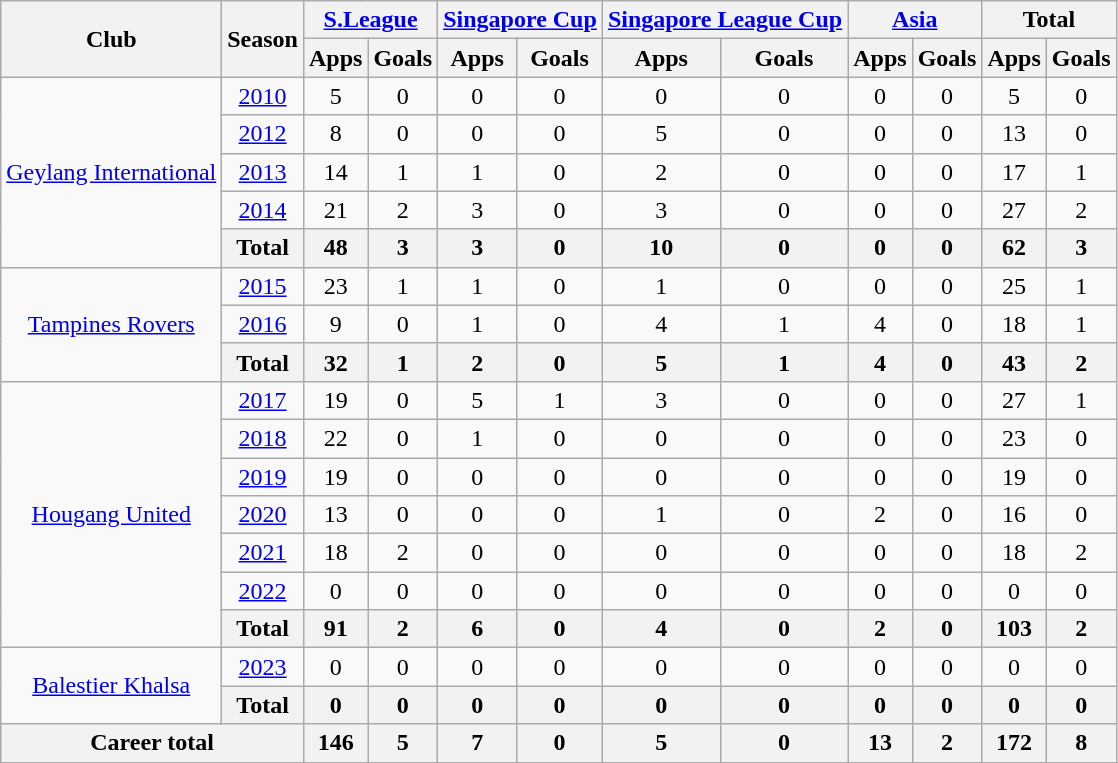<table style="text-align:center" class="wikitable">
<tr>
<th rowspan="2">Club</th>
<th rowspan="2">Season</th>
<th colspan="2"><a href='#'>S.League</a></th>
<th colspan="2"><a href='#'>Singapore Cup</a></th>
<th colspan="2"><a href='#'>Singapore League Cup</a></th>
<th colspan="2"><a href='#'>Asia</a></th>
<th colspan="2">Total</th>
</tr>
<tr>
<th>Apps</th>
<th>Goals</th>
<th>Apps</th>
<th>Goals</th>
<th>Apps</th>
<th>Goals</th>
<th>Apps</th>
<th>Goals</th>
<th>Apps</th>
<th>Goals</th>
</tr>
<tr>
<td rowspan="5"><a href='#'>Geylang International</a></td>
<td><a href='#'>2010</a></td>
<td>5</td>
<td>0</td>
<td>0</td>
<td>0</td>
<td>0</td>
<td>0</td>
<td>0</td>
<td>0</td>
<td>5</td>
<td>0</td>
</tr>
<tr>
<td><a href='#'>2012</a></td>
<td>8</td>
<td>0</td>
<td>0</td>
<td>0</td>
<td>5</td>
<td>0</td>
<td>0</td>
<td>0</td>
<td>13</td>
<td>0</td>
</tr>
<tr>
<td><a href='#'>2013</a></td>
<td>14</td>
<td>1</td>
<td>1</td>
<td>0</td>
<td>2</td>
<td>0</td>
<td>0</td>
<td>0</td>
<td>17</td>
<td>1</td>
</tr>
<tr>
<td><a href='#'>2014</a></td>
<td>21</td>
<td>2</td>
<td>3</td>
<td>0</td>
<td>3</td>
<td>0</td>
<td>0</td>
<td>0</td>
<td>27</td>
<td>2</td>
</tr>
<tr>
<th>Total</th>
<th>48</th>
<th>3</th>
<th>3</th>
<th>0</th>
<th>10</th>
<th>0</th>
<th>0</th>
<th>0</th>
<th>62</th>
<th>3</th>
</tr>
<tr>
<td rowspan="3"><a href='#'>Tampines Rovers</a></td>
<td><a href='#'>2015</a></td>
<td>23</td>
<td>1</td>
<td>1</td>
<td>0</td>
<td>1</td>
<td>0</td>
<td>0</td>
<td>0</td>
<td>25</td>
<td>1</td>
</tr>
<tr>
<td><a href='#'>2016</a></td>
<td>9</td>
<td>0</td>
<td>1</td>
<td>0</td>
<td>4</td>
<td>1</td>
<td>4</td>
<td>0</td>
<td>18</td>
<td>1</td>
</tr>
<tr>
<th>Total</th>
<th>32</th>
<th>1</th>
<th>2</th>
<th>0</th>
<th>5</th>
<th>1</th>
<th>4</th>
<th>0</th>
<th>43</th>
<th>2</th>
</tr>
<tr>
<td rowspan="7"><a href='#'>Hougang United</a></td>
<td><a href='#'>2017</a></td>
<td>19</td>
<td>0</td>
<td>5</td>
<td>1</td>
<td>3</td>
<td>0</td>
<td>0</td>
<td>0</td>
<td>27</td>
<td>1</td>
</tr>
<tr>
<td><a href='#'>2018</a></td>
<td>22</td>
<td>0</td>
<td>1</td>
<td>0</td>
<td>0</td>
<td>0</td>
<td>0</td>
<td>0</td>
<td>23</td>
<td>0</td>
</tr>
<tr>
<td><a href='#'>2019</a></td>
<td>19</td>
<td>0</td>
<td>0</td>
<td>0</td>
<td>0</td>
<td>0</td>
<td>0</td>
<td>0</td>
<td>19</td>
<td>0</td>
</tr>
<tr>
<td><a href='#'>2020</a></td>
<td>13</td>
<td>0</td>
<td>0</td>
<td>0</td>
<td>1</td>
<td>0</td>
<td>2</td>
<td>0</td>
<td>16</td>
<td>0</td>
</tr>
<tr>
<td><a href='#'>2021</a></td>
<td>18</td>
<td>2</td>
<td>0</td>
<td>0</td>
<td>0</td>
<td>0</td>
<td>0</td>
<td>0</td>
<td>18</td>
<td>2</td>
</tr>
<tr>
<td><a href='#'>2022</a></td>
<td>0</td>
<td>0</td>
<td>0</td>
<td>0</td>
<td>0</td>
<td>0</td>
<td>0</td>
<td>0</td>
<td>0</td>
<td>0</td>
</tr>
<tr>
<th>Total</th>
<th>91</th>
<th>2</th>
<th>6</th>
<th>0</th>
<th>4</th>
<th>0</th>
<th>2</th>
<th>0</th>
<th>103</th>
<th>2</th>
</tr>
<tr>
<td rowspan="2"><a href='#'>Balestier Khalsa</a></td>
<td><a href='#'>2023</a></td>
<td>0</td>
<td>0</td>
<td>0</td>
<td>0</td>
<td>0</td>
<td>0</td>
<td>0</td>
<td>0</td>
<td>0</td>
<td>0</td>
</tr>
<tr>
<th>Total</th>
<th>0</th>
<th>0</th>
<th>0</th>
<th>0</th>
<th>0</th>
<th>0</th>
<th>0</th>
<th>0</th>
<th>0</th>
<th>0</th>
</tr>
<tr>
<th colspan="2">Career total</th>
<th>146</th>
<th>5</th>
<th>7</th>
<th>0</th>
<th>5</th>
<th>0</th>
<th>13</th>
<th>2</th>
<th>172</th>
<th>8</th>
</tr>
<tr>
</tr>
</table>
